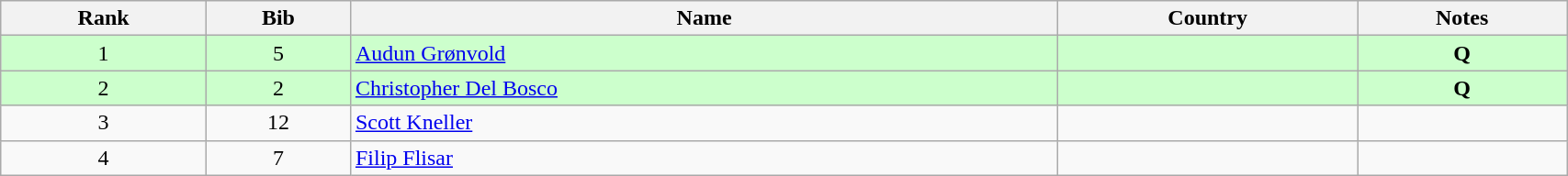<table class="wikitable" style="text-align:center;" width=90%>
<tr>
<th>Rank</th>
<th>Bib</th>
<th>Name</th>
<th>Country</th>
<th>Notes</th>
</tr>
<tr bgcolor="#ccffcc">
<td>1</td>
<td>5</td>
<td align=left><a href='#'>Audun Grønvold</a></td>
<td align=left></td>
<td><strong>Q</strong></td>
</tr>
<tr bgcolor="#ccffcc">
<td>2</td>
<td>2</td>
<td align=left><a href='#'>Christopher Del Bosco</a></td>
<td align=left></td>
<td><strong>Q</strong></td>
</tr>
<tr>
<td>3</td>
<td>12</td>
<td align=left><a href='#'>Scott Kneller</a></td>
<td align=left></td>
<td></td>
</tr>
<tr>
<td>4</td>
<td>7</td>
<td align=left><a href='#'>Filip Flisar</a></td>
<td align=left></td>
<td></td>
</tr>
</table>
